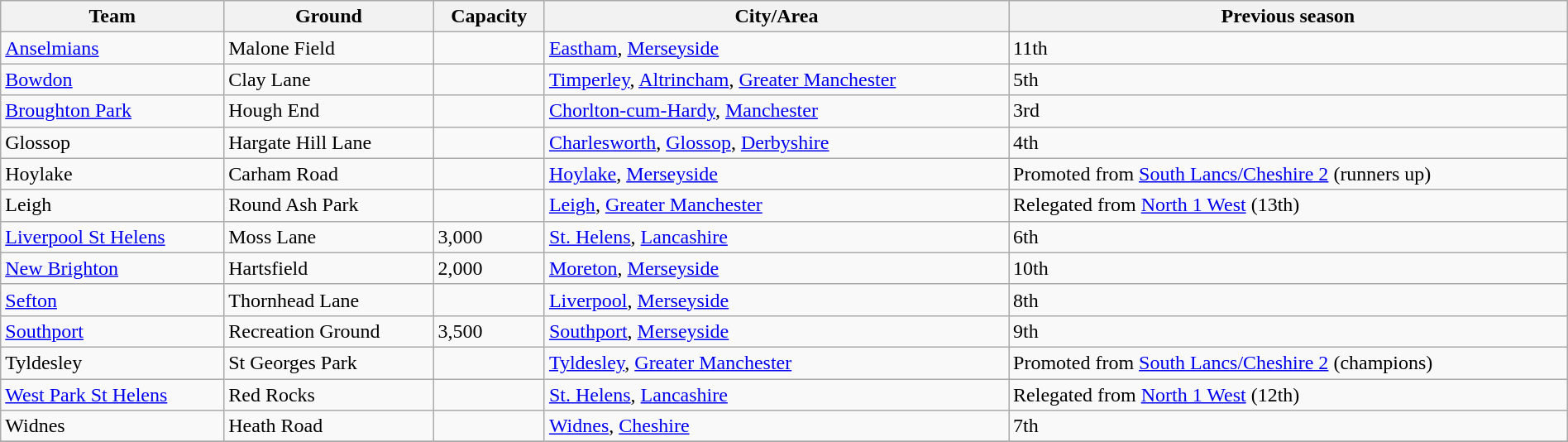<table class="wikitable sortable" width=100%>
<tr>
<th>Team</th>
<th>Ground</th>
<th>Capacity</th>
<th>City/Area</th>
<th>Previous season</th>
</tr>
<tr>
<td><a href='#'>Anselmians</a></td>
<td>Malone Field</td>
<td></td>
<td><a href='#'>Eastham</a>, <a href='#'>Merseyside</a></td>
<td>11th</td>
</tr>
<tr>
<td><a href='#'>Bowdon</a></td>
<td>Clay Lane</td>
<td></td>
<td><a href='#'>Timperley</a>, <a href='#'>Altrincham</a>, <a href='#'>Greater Manchester</a></td>
<td>5th</td>
</tr>
<tr>
<td><a href='#'>Broughton Park</a></td>
<td>Hough End</td>
<td></td>
<td><a href='#'>Chorlton-cum-Hardy</a>, <a href='#'>Manchester</a></td>
<td>3rd</td>
</tr>
<tr>
<td>Glossop</td>
<td>Hargate Hill Lane</td>
<td></td>
<td><a href='#'>Charlesworth</a>, <a href='#'>Glossop</a>, <a href='#'>Derbyshire</a></td>
<td>4th</td>
</tr>
<tr>
<td>Hoylake</td>
<td>Carham Road</td>
<td></td>
<td><a href='#'>Hoylake</a>, <a href='#'>Merseyside</a></td>
<td>Promoted from <a href='#'>South Lancs/Cheshire 2</a> (runners up)</td>
</tr>
<tr>
<td>Leigh</td>
<td>Round Ash Park</td>
<td></td>
<td><a href='#'>Leigh</a>, <a href='#'>Greater Manchester</a></td>
<td>Relegated from <a href='#'>North 1 West</a> (13th)</td>
</tr>
<tr>
<td><a href='#'>Liverpool St Helens</a></td>
<td>Moss Lane</td>
<td>3,000</td>
<td><a href='#'>St. Helens</a>, <a href='#'>Lancashire</a></td>
<td>6th</td>
</tr>
<tr>
<td><a href='#'>New Brighton</a></td>
<td>Hartsfield</td>
<td>2,000</td>
<td><a href='#'>Moreton</a>, <a href='#'>Merseyside</a></td>
<td>10th</td>
</tr>
<tr>
<td><a href='#'>Sefton</a></td>
<td>Thornhead Lane</td>
<td></td>
<td><a href='#'>Liverpool</a>, <a href='#'>Merseyside</a></td>
<td>8th</td>
</tr>
<tr>
<td><a href='#'>Southport</a></td>
<td>Recreation Ground</td>
<td>3,500</td>
<td><a href='#'>Southport</a>, <a href='#'>Merseyside</a></td>
<td>9th</td>
</tr>
<tr>
<td>Tyldesley</td>
<td>St Georges Park</td>
<td></td>
<td><a href='#'>Tyldesley</a>, <a href='#'>Greater Manchester</a></td>
<td>Promoted from <a href='#'>South Lancs/Cheshire 2</a> (champions)</td>
</tr>
<tr>
<td><a href='#'>West Park St Helens</a></td>
<td>Red Rocks</td>
<td></td>
<td><a href='#'>St. Helens</a>, <a href='#'>Lancashire</a></td>
<td>Relegated from <a href='#'>North 1 West</a> (12th)</td>
</tr>
<tr>
<td>Widnes</td>
<td>Heath Road</td>
<td></td>
<td><a href='#'>Widnes</a>, <a href='#'>Cheshire</a></td>
<td>7th</td>
</tr>
<tr>
</tr>
</table>
